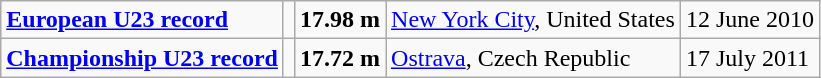<table class="wikitable">
<tr>
<td><strong><a href='#'>European U23 record</a></strong></td>
<td></td>
<td><strong>17.98 m</strong></td>
<td><a href='#'>New York City</a>, United States</td>
<td>12 June 2010</td>
</tr>
<tr>
<td><strong><a href='#'>Championship U23 record</a></strong></td>
<td></td>
<td><strong>17.72 m</strong></td>
<td><a href='#'>Ostrava</a>, Czech Republic</td>
<td>17 July 2011</td>
</tr>
</table>
